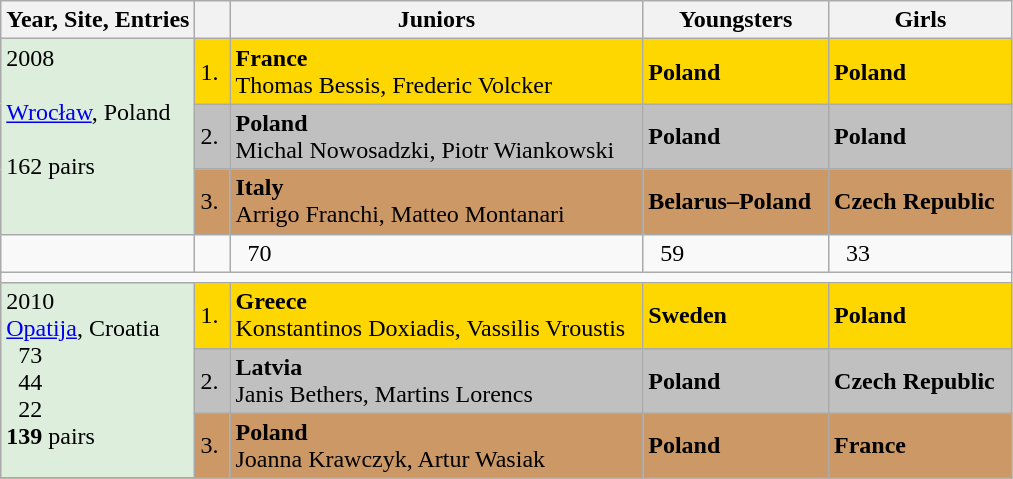<table class="wikitable">
<tr>
<th>Year, Site, Entries</th>
<th></th>
<th>Juniors</th>
<th>Youngsters</th>
<th>Girls</th>
</tr>
<tr bgcolor="gold">
<td rowspan=3 bgcolor=ddeedd  valign="Top">2008<br><br>
<a href='#'>Wrocław</a>, Poland  <br><br>162 pairs</td>
<td>1. </td>
<td> <strong>France</strong><br>Thomas Bessis, Frederic Volcker</td>
<td> <strong>Poland</strong></td>
<td> <strong>Poland</strong></td>
</tr>
<tr bgcolor="silver">
<td>2.</td>
<td> <strong>Poland</strong><br>Michal Nowosadzki, Piotr Wiankowski  </td>
<td> <strong>Poland</strong></td>
<td> <strong>Poland</strong></td>
</tr>
<tr bgcolor="cc9966">
<td>3.</td>
<td> <strong>Italy</strong><br>Arrigo Franchi, Matteo Montanari</td>
<td>  <strong>Belarus–Poland</strong>  </td>
<td> <strong>Czech Republic</strong>  </td>
</tr>
<tr>
<td></td>
<td></td>
<td>  70 </td>
<td>  59 </td>
<td>  33 </td>
</tr>
<tr>
<td colspan=5></td>
</tr>
<tr bgcolor="gold">
<td rowspan=3 bgcolor=ddeedd valign="Top">2010<br><a href='#'>Opatija</a>, Croatia
<br>  73 

<br>  44 

<br>  22 

<br><strong>139</strong> pairs
</td>
<td>1.</td>
<td> <strong>Greece</strong><br>Konstantinos Doxiadis, Vassilis Vroustis  </td>
<td> <strong>Sweden</strong></td>
<td> <strong>Poland</strong></td>
</tr>
<tr bgcolor="silver">
<td>2.</td>
<td> <strong>Latvia</strong><br>Janis Bethers, Martins Lorencs</td>
<td> <strong>Poland</strong></td>
<td> <strong>Czech Republic</strong></td>
</tr>
<tr bgcolor="cc9966">
<td>3.</td>
<td> <strong>Poland</strong><br>Joanna Krawczyk, Artur Wasiak</td>
<td> <strong>Poland</strong></td>
<td> <strong>France</strong></td>
</tr>
<tr>
</tr>
</table>
